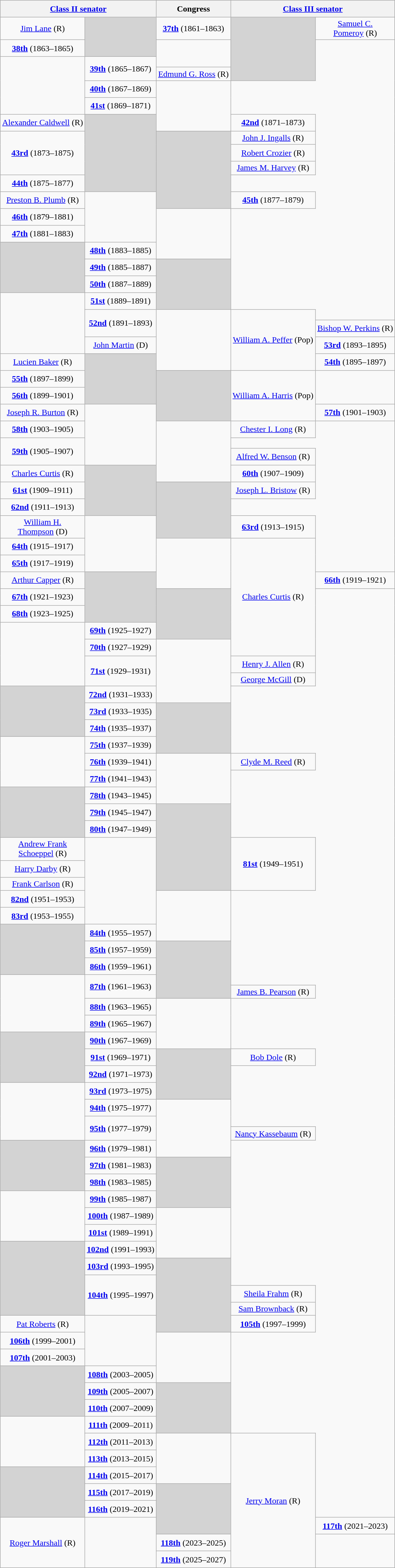<table class="wikitable sticky-header">
<tr style="height:2em" align=center>
<th colspan="2"><a href='#'>Class II senator</a></th>
<th>Congress</th>
<th colspan="2"><a href='#'>Class III senator</a></th>
</tr>
<tr style="height:2em" align=center>
<td><a href='#'>Jim Lane</a> (R)</td>
<td rowspan="2" style="background: #D3D3D3"></td>
<td><strong><a href='#'>37th</a></strong> (1861–1863)</td>
<td rowspan="4" style="background: #D3D3D3"></td>
<td><a href='#'>Samuel C.<br>Pomeroy</a> (R)</td>
</tr>
<tr style="height:2em" align=center>
<td><strong><a href='#'>38th</a></strong> (1863–1865)</td>
</tr>
<tr style="height:1.25em" align=center>
<td rowspan="4"></td>
<td rowspan=2><strong><a href='#'>39th</a></strong> (1865–1867)</td>
</tr>
<tr style="height:1.25em" align=center>
<td><a href='#'>Edmund G. Ross</a> (R)</td>
</tr>
<tr style="height:2em" align=center>
<td><strong><a href='#'>40th</a></strong> (1867–1869)</td>
<td rowspan="3"></td>
</tr>
<tr style="height:2em" align=center>
<td><strong><a href='#'>41st</a></strong> (1869–1871)</td>
</tr>
<tr style="height:2em" align=center>
<td><a href='#'>Alexander Caldwell</a> (R)</td>
<td rowspan="5" style="background: #D3D3D3"></td>
<td><strong><a href='#'>42nd</a></strong> (1871–1873)</td>
</tr>
<tr style="height:1.25em" align=center>
<td rowspan=3><strong><a href='#'>43rd</a></strong> (1873–1875)</td>
<td rowspan="5" style="background: #D3D3D3"></td>
<td><a href='#'>John J. Ingalls</a> (R)</td>
</tr>
<tr style="height:2em" align=center>
<td><a href='#'>Robert Crozier</a> (R)</td>
</tr>
<tr style="height:1.25em" align=center>
<td><a href='#'>James M. Harvey</a> (R)</td>
</tr>
<tr style="height:2em" align=center>
<td><strong><a href='#'>44th</a></strong> (1875–1877)</td>
</tr>
<tr style="height:2em" align=center>
<td><a href='#'>Preston B. Plumb</a> (R)</td>
<td rowspan="3"></td>
<td><strong><a href='#'>45th</a></strong> (1877–1879)</td>
</tr>
<tr style="height:2em" align=center>
<td><strong><a href='#'>46th</a></strong> (1879–1881)</td>
<td rowspan="3"></td>
</tr>
<tr style="height:2em" align=center>
<td><strong><a href='#'>47th</a></strong> (1881–1883)</td>
</tr>
<tr style="height:2em" align=center>
<td rowspan="3" style="background: #D3D3D3"></td>
<td><strong><a href='#'>48th</a></strong> (1883–1885)</td>
</tr>
<tr style="height:2em" align=center>
<td><strong><a href='#'>49th</a></strong> (1885–1887)</td>
<td rowspan="3" style="background: #D3D3D3"></td>
</tr>
<tr style="height:2em" align=center>
<td><strong><a href='#'>50th</a></strong> (1887–1889)</td>
</tr>
<tr style="height:2em" align=center>
<td rowspan="4"></td>
<td><strong><a href='#'>51st</a></strong> (1889–1891)</td>
</tr>
<tr style="height:1.25em" align=center>
<td rowspan=2><strong><a href='#'>52nd</a></strong> (1891–1893)</td>
<td rowspan="4"></td>
<td rowspan=4 ><a href='#'>William A. Peffer</a> (Pop)</td>
</tr>
<tr style="height:2em" align=center>
<td><a href='#'>Bishop W. Perkins</a> (R)</td>
</tr>
<tr style="height:2em" align=center>
<td><a href='#'>John Martin</a> (D)</td>
<td><strong><a href='#'>53rd</a></strong> (1893–1895)</td>
</tr>
<tr style="height:2em" align=center>
<td><a href='#'>Lucien Baker</a> (R)</td>
<td rowspan="3" style="background: #D3D3D3"></td>
<td><strong><a href='#'>54th</a></strong> (1895–1897)</td>
</tr>
<tr style="height:2em" align=center>
<td><strong><a href='#'>55th</a></strong> (1897–1899)</td>
<td rowspan="3" style="background: #D3D3D3"></td>
<td rowspan=3 ><a href='#'>William A. Harris</a> (Pop)</td>
</tr>
<tr style="height:2em" align=center>
<td><strong><a href='#'>56th</a></strong> (1899–1901)</td>
</tr>
<tr style="height:2em" align=center>
<td><a href='#'>Joseph R. Burton</a> (R)</td>
<td rowspan="4"></td>
<td><strong><a href='#'>57th</a></strong> (1901–1903)</td>
</tr>
<tr style="height:2em" align=center>
<td><strong><a href='#'>58th</a></strong> (1903–1905)</td>
<td rowspan="4"></td>
<td><a href='#'>Chester I. Long</a> (R)</td>
</tr>
<tr style="height:1.25em" align=center>
<td rowspan=2><strong><a href='#'>59th</a></strong> (1905–1907)</td>
</tr>
<tr style="height:2em" align=center>
<td><a href='#'>Alfred W. Benson</a> (R)</td>
</tr>
<tr style="height:2em" align=center>
<td><a href='#'>Charles Curtis</a> (R)</td>
<td rowspan="3" style="background: #D3D3D3"></td>
<td><strong><a href='#'>60th</a></strong> (1907–1909)</td>
</tr>
<tr style="height:2em" align=center>
<td><strong><a href='#'>61st</a></strong> (1909–1911)</td>
<td rowspan="3" style="background: #D3D3D3"></td>
<td><a href='#'>Joseph L. Bristow</a> (R)</td>
</tr>
<tr style="height:2em" align=center>
<td><strong><a href='#'>62nd</a></strong> (1911–1913)</td>
</tr>
<tr style="height:2em" align=center>
<td><a href='#'>William H.<br>Thompson</a> (D)</td>
<td rowspan="3"></td>
<td><strong><a href='#'>63rd</a></strong> (1913–1915)</td>
</tr>
<tr style="height:2em" align=center>
<td><strong><a href='#'>64th</a></strong> (1915–1917)</td>
<td rowspan="3"></td>
<td rowspan=7 ><a href='#'>Charles Curtis</a> (R)</td>
</tr>
<tr style="height:2em" align=center>
<td><strong><a href='#'>65th</a></strong> (1917–1919)</td>
</tr>
<tr style="height:2em" align=center>
<td><a href='#'>Arthur Capper</a> (R)</td>
<td rowspan="3" style="background: #D3D3D3"></td>
<td><strong><a href='#'>66th</a></strong> (1919–1921)</td>
</tr>
<tr style="height:2em" align=center>
<td><strong><a href='#'>67th</a></strong> (1921–1923)</td>
<td rowspan="3" style="background: #D3D3D3"></td>
</tr>
<tr style="height:2em" align=center>
<td><strong><a href='#'>68th</a></strong> (1923–1925)</td>
</tr>
<tr style="height:2em" align=center>
<td rowspan="4"></td>
<td><strong><a href='#'>69th</a></strong> (1925–1927)</td>
</tr>
<tr style="height:2em" align=center>
<td><strong><a href='#'>70th</a></strong> (1927–1929)</td>
<td rowspan="4"></td>
</tr>
<tr style="height:2em" align=center>
<td rowspan=2><strong><a href='#'>71st</a></strong> (1929–1931)</td>
<td><a href='#'>Henry J. Allen</a> (R)</td>
</tr>
<tr style="height:1.25em" align=center>
<td><a href='#'>George McGill</a> (D)</td>
</tr>
<tr style="height:2em" align=center>
<td rowspan="3" style="background: #D3D3D3"></td>
<td><strong><a href='#'>72nd</a></strong> (1931–1933)</td>
</tr>
<tr style="height:2em" align=center>
<td><strong><a href='#'>73rd</a></strong> (1933–1935)</td>
<td rowspan="3" style="background: #D3D3D3"></td>
</tr>
<tr style="height:2em" align=center>
<td><strong><a href='#'>74th</a></strong> (1935–1937)</td>
</tr>
<tr style="height:2em" align=center>
<td rowspan="3"></td>
<td><strong><a href='#'>75th</a></strong> (1937–1939)</td>
</tr>
<tr style="height:2em" align=center>
<td><strong><a href='#'>76th</a></strong> (1939–1941)</td>
<td rowspan="3"></td>
<td><a href='#'>Clyde M. Reed</a> (R)</td>
</tr>
<tr style="height:2em" align=center>
<td><strong><a href='#'>77th</a></strong> (1941–1943)</td>
</tr>
<tr style="height:2em" align=center>
<td rowspan="3" style="background: #D3D3D3"></td>
<td><strong><a href='#'>78th</a></strong> (1943–1945)</td>
</tr>
<tr style="height:2em" align=center>
<td><strong><a href='#'>79th</a></strong> (1945–1947)</td>
<td rowspan="5" style="background: #D3D3D3"></td>
</tr>
<tr style="height:2em" align=center>
<td><strong><a href='#'>80th</a></strong> (1947–1949)</td>
</tr>
<tr style="height:1.25em" align=center>
<td><a href='#'>Andrew Frank<br>Schoeppel</a> (R)</td>
<td rowspan="5"></td>
<td rowspan=3><strong><a href='#'>81st</a></strong> (1949–1951)</td>
</tr>
<tr style="height:2em" align=center>
<td><a href='#'>Harry Darby</a> (R)</td>
</tr>
<tr style="height:1.25em" align=center>
<td><a href='#'>Frank Carlson</a> (R)</td>
</tr>
<tr style="height:2em" align=center>
<td><strong><a href='#'>82nd</a></strong> (1951–1953)</td>
<td rowspan="3"></td>
</tr>
<tr style="height:2em" align=center>
<td><strong><a href='#'>83rd</a></strong> (1953–1955)</td>
</tr>
<tr style="height:2em" align=center>
<td rowspan="3" style="background: #D3D3D3"></td>
<td><strong><a href='#'>84th</a></strong> (1955–1957)</td>
</tr>
<tr style="height:2em" align=center>
<td><strong><a href='#'>85th</a></strong> (1957–1959)</td>
<td rowspan="4" style="background: #D3D3D3"></td>
</tr>
<tr style="height:2em" align=center>
<td><strong><a href='#'>86th</a></strong> (1959–1961)</td>
</tr>
<tr style="height:1.25em" align=center>
<td rowspan="4"></td>
<td rowspan=2><strong><a href='#'>87th</a></strong> (1961–1963)</td>
</tr>
<tr style="height:1.25em" align=center>
<td><a href='#'>James B. Pearson</a> (R)</td>
</tr>
<tr style="height:2em" align=center>
<td><strong><a href='#'>88th</a></strong> (1963–1965)</td>
<td rowspan="3"></td>
</tr>
<tr style="height:2em" align=center>
<td><strong><a href='#'>89th</a></strong> (1965–1967)</td>
</tr>
<tr style="height:2em" align=center>
<td rowspan="3" style="background: #D3D3D3"></td>
<td><strong><a href='#'>90th</a></strong> (1967–1969)</td>
</tr>
<tr style="height:2em" align=center>
<td><strong><a href='#'>91st</a></strong> (1969–1971)</td>
<td rowspan="3" style="background: #D3D3D3"></td>
<td><a href='#'>Bob Dole</a> (R)</td>
</tr>
<tr style="height:2em" align=center>
<td><strong><a href='#'>92nd</a></strong> (1971–1973)</td>
</tr>
<tr style="height:2em" align=center>
<td rowspan="4"></td>
<td><strong><a href='#'>93rd</a></strong> (1973–1975)</td>
</tr>
<tr style="height:2em" align=center>
<td><strong><a href='#'>94th</a></strong> (1975–1977)</td>
<td rowspan="4"></td>
</tr>
<tr style="height:1.25em" align=center>
<td rowspan=2><strong><a href='#'>95th</a></strong> (1977–1979)</td>
</tr>
<tr style="height:1.25em" align=center>
<td><a href='#'>Nancy Kassebaum</a> (R)</td>
</tr>
<tr style="height:2em" align=center>
<td rowspan="3" style="background: #D3D3D3"></td>
<td><strong><a href='#'>96th</a></strong> (1979–1981)</td>
</tr>
<tr style="height:2em" align=center>
<td><strong><a href='#'>97th</a></strong> (1981–1983)</td>
<td rowspan="3" style="background: #D3D3D3"></td>
</tr>
<tr style="height:2em" align=center>
<td><strong><a href='#'>98th</a></strong> (1983–1985)</td>
</tr>
<tr style="height:2em" align=center>
<td rowspan="3"></td>
<td><strong><a href='#'>99th</a></strong> (1985–1987)</td>
</tr>
<tr style="height:2em" align=center>
<td><strong><a href='#'>100th</a></strong> (1987–1989)</td>
<td rowspan="3"></td>
</tr>
<tr style="height:2em" align=center>
<td><strong><a href='#'>101st</a></strong> (1989–1991)</td>
</tr>
<tr style="height:2em" align=center>
<td rowspan="5" style="background: #D3D3D3"></td>
<td><strong><a href='#'>102nd</a></strong> (1991–1993)</td>
</tr>
<tr style="height:2em" align=center>
<td><strong><a href='#'>103rd</a></strong> (1993–1995)</td>
<td rowspan="5" style="background: #D3D3D3"></td>
</tr>
<tr style="height:1.25em" align=center>
<td rowspan=3><strong><a href='#'>104th</a></strong> (1995–1997)</td>
</tr>
<tr style="height:2em" align=center>
<td><a href='#'>Sheila Frahm</a> (R)</td>
</tr>
<tr style="height:1.25em" align=center>
<td><a href='#'>Sam Brownback</a> (R)</td>
</tr>
<tr style="height:2em" align=center>
<td><a href='#'>Pat Roberts</a> (R)</td>
<td rowspan="3"></td>
<td><strong><a href='#'>105th</a></strong> (1997–1999)</td>
</tr>
<tr style="height:2em" align=center>
<td><strong><a href='#'>106th</a></strong> (1999–2001)</td>
<td rowspan="3"></td>
</tr>
<tr style="height:2em" align=center>
<td><strong><a href='#'>107th</a></strong> (2001–2003)</td>
</tr>
<tr style="height:2em" align=center>
<td rowspan="3" style="background: #D3D3D3"></td>
<td><strong><a href='#'>108th</a></strong> (2003–2005)</td>
</tr>
<tr style="height:2em" align=center>
<td><strong><a href='#'>109th</a></strong> (2005–2007)</td>
<td rowspan="3" style="background: #D3D3D3"></td>
</tr>
<tr style="height:2em" align=center>
<td><strong><a href='#'>110th</a></strong> (2007–2009)</td>
</tr>
<tr style="height:2em" align=center>
<td rowspan="3"></td>
<td><strong><a href='#'>111th</a></strong> (2009–2011)</td>
</tr>
<tr style="height:2em" align=center>
<td><strong><a href='#'>112th</a></strong> (2011–2013)</td>
<td rowspan="3"></td>
<td rowspan="8" ><a href='#'>Jerry Moran</a> (R)</td>
</tr>
<tr style="height:2em" align=center>
<td><strong><a href='#'>113th</a></strong> (2013–2015)</td>
</tr>
<tr style="height:2em" align=center>
<td rowspan="3" style="background: #D3D3D3"></td>
<td><strong><a href='#'>114th</a></strong> (2015–2017)</td>
</tr>
<tr style="height:2em" align=center>
<td><strong><a href='#'>115th</a></strong> (2017–2019)</td>
<td rowspan="3" style="background: #D3D3D3"></td>
</tr>
<tr style="height:2em" align=center>
<td><strong><a href='#'>116th</a></strong> (2019–2021)</td>
</tr>
<tr style="height:2em" align=center>
<td rowspan="3" ><a href='#'>Roger Marshall</a> (R)</td>
<td rowspan="3"></td>
<td><strong><a href='#'>117th</a></strong> (2021–2023)</td>
</tr>
<tr style="height:2em" align=center>
<td><strong><a href='#'>118th</a></strong> (2023–2025)</td>
<td rowspan="2"></td>
</tr>
<tr style="height:2em" align=center>
<td><strong><a href='#'>119th</a></strong> (2025–2027)</td>
</tr>
</table>
